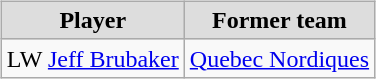<table cellspacing="10">
<tr>
<td valign="top"><br><table class="wikitable">
<tr align="center"  bgcolor="#dddddd">
<td><strong>Player</strong></td>
<td><strong>Former team</strong></td>
</tr>
<tr>
<td>LW <a href='#'>Jeff Brubaker</a></td>
<td><a href='#'>Quebec Nordiques</a></td>
</tr>
</table>
</td>
</tr>
</table>
